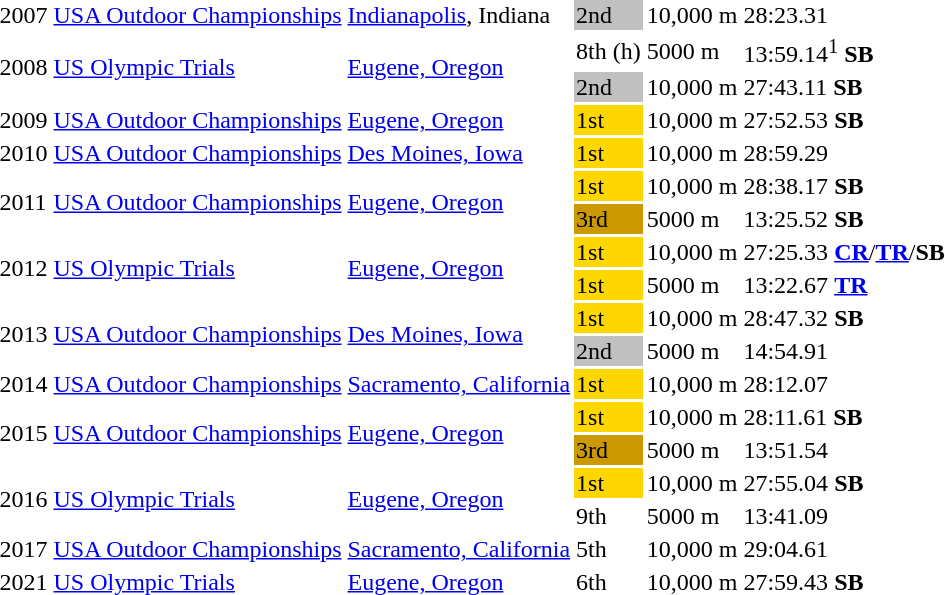<table>
<tr>
<td>2007</td>
<td><a href='#'>USA Outdoor Championships</a></td>
<td><a href='#'>Indianapolis</a>, Indiana</td>
<td bgcolor=silver>2nd</td>
<td>10,000 m</td>
<td>28:23.31</td>
</tr>
<tr>
<td rowspan=2>2008</td>
<td rowspan=2><a href='#'>US Olympic Trials</a></td>
<td rowspan=2><a href='#'>Eugene, Oregon</a></td>
<td>8th (h)</td>
<td>5000 m</td>
<td>13:59.14<sup>1</sup> <strong>SB</strong></td>
</tr>
<tr>
<td bgcolor=silver>2nd</td>
<td>10,000 m</td>
<td>27:43.11 <strong>SB</strong></td>
</tr>
<tr>
<td>2009</td>
<td><a href='#'>USA Outdoor Championships</a></td>
<td><a href='#'>Eugene, Oregon</a></td>
<td bgcolor=gold>1st</td>
<td>10,000 m</td>
<td>27:52.53 <strong>SB</strong></td>
</tr>
<tr>
<td>2010</td>
<td><a href='#'>USA Outdoor Championships</a></td>
<td><a href='#'>Des Moines, Iowa</a></td>
<td bgcolor=gold>1st</td>
<td>10,000 m</td>
<td>28:59.29</td>
</tr>
<tr>
<td rowspan=2>2011</td>
<td rowspan=2><a href='#'>USA Outdoor Championships</a></td>
<td rowspan=2><a href='#'>Eugene, Oregon</a></td>
<td bgcolor=gold>1st</td>
<td>10,000 m</td>
<td>28:38.17 <strong>SB</strong></td>
</tr>
<tr>
<td bgcolor=cc9900>3rd</td>
<td>5000 m</td>
<td>13:25.52 <strong>SB</strong></td>
</tr>
<tr>
<td rowspan=2>2012</td>
<td rowspan=2><a href='#'>US Olympic Trials</a></td>
<td rowspan=2><a href='#'>Eugene, Oregon</a></td>
<td bgcolor=gold>1st</td>
<td>10,000 m</td>
<td>27:25.33 <strong><a href='#'>CR</a></strong>/<strong><a href='#'>TR</a></strong>/<strong>SB</strong></td>
<td></td>
</tr>
<tr>
<td bgcolor=gold>1st</td>
<td>5000 m</td>
<td>13:22.67 <strong><a href='#'>TR</a></strong></td>
</tr>
<tr>
<td rowspan=2>2013</td>
<td rowspan=2><a href='#'>USA Outdoor Championships</a></td>
<td rowspan=2><a href='#'>Des Moines, Iowa</a></td>
<td bgcolor=gold>1st</td>
<td>10,000 m</td>
<td>28:47.32 <strong>SB</strong></td>
</tr>
<tr>
<td bgcolor=silver>2nd</td>
<td>5000 m</td>
<td>14:54.91</td>
</tr>
<tr>
<td>2014</td>
<td><a href='#'>USA Outdoor Championships</a></td>
<td><a href='#'>Sacramento, California</a></td>
<td bgcolor=gold>1st</td>
<td>10,000 m</td>
<td>28:12.07</td>
</tr>
<tr>
<td rowspan=2>2015</td>
<td rowspan=2><a href='#'>USA Outdoor Championships</a></td>
<td rowspan=2><a href='#'>Eugene, Oregon</a></td>
<td bgcolor=gold>1st</td>
<td>10,000 m</td>
<td>28:11.61 <strong>SB</strong></td>
</tr>
<tr>
<td bgcolor=cc9900>3rd</td>
<td>5000 m</td>
<td>13:51.54</td>
<td></td>
</tr>
<tr>
<td rowspan=2>2016</td>
<td rowspan=2><a href='#'>US Olympic Trials</a></td>
<td rowspan=2><a href='#'>Eugene, Oregon</a></td>
<td bgcolor=gold>1st</td>
<td>10,000 m</td>
<td>27:55.04 <strong>SB</strong></td>
</tr>
<tr>
<td>9th</td>
<td>5000 m</td>
<td>13:41.09</td>
</tr>
<tr>
<td>2017</td>
<td><a href='#'>USA Outdoor Championships</a></td>
<td><a href='#'>Sacramento, California</a></td>
<td>5th</td>
<td>10,000 m</td>
<td>29:04.61</td>
</tr>
<tr>
<td>2021</td>
<td><a href='#'>US Olympic Trials</a></td>
<td><a href='#'>Eugene, Oregon</a></td>
<td>6th</td>
<td>10,000 m</td>
<td>27:59.43 <strong>SB</strong></td>
</tr>
</table>
